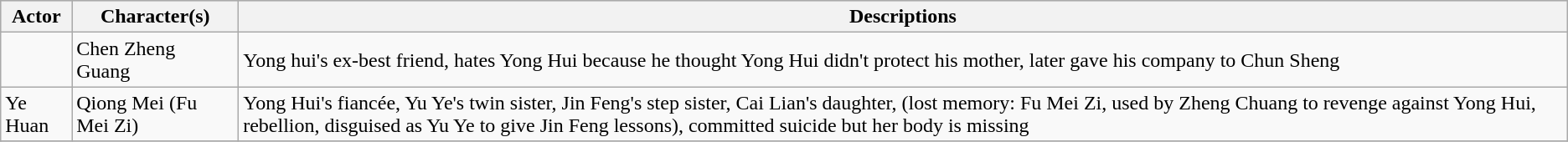<table class="wikitable">
<tr bgcolor="#CCCCCC">
<th>Actor</th>
<th>Character(s)</th>
<th>Descriptions</th>
</tr>
<tr>
<td></td>
<td>Chen Zheng Guang</td>
<td>Yong hui's ex-best friend, hates Yong Hui because he thought Yong Hui didn't protect his mother, later gave his company to Chun Sheng</td>
</tr>
<tr>
<td>Ye Huan</td>
<td>Qiong Mei (Fu Mei Zi)</td>
<td>Yong Hui's fiancée, Yu Ye's twin sister, Jin Feng's step sister, Cai Lian's daughter, (lost memory: Fu Mei Zi, used by Zheng Chuang to revenge against Yong Hui, rebellion, disguised as Yu Ye to give Jin Feng lessons), committed suicide but her body is missing</td>
</tr>
<tr>
</tr>
</table>
